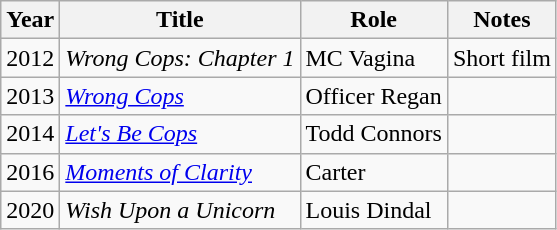<table class="wikitable sortable">
<tr>
<th>Year</th>
<th>Title</th>
<th>Role</th>
<th class = "unsortable">Notes</th>
</tr>
<tr>
<td>2012</td>
<td><em>Wrong Cops: Chapter 1</em></td>
<td>MC Vagina</td>
<td>Short film</td>
</tr>
<tr>
<td>2013</td>
<td><em><a href='#'>Wrong Cops</a></em></td>
<td>Officer Regan</td>
<td></td>
</tr>
<tr>
<td>2014</td>
<td><em><a href='#'>Let's Be Cops</a></em></td>
<td>Todd Connors</td>
<td></td>
</tr>
<tr>
<td>2016</td>
<td><em><a href='#'>Moments of Clarity</a></em></td>
<td>Carter</td>
<td></td>
</tr>
<tr>
<td>2020</td>
<td><em>Wish Upon a Unicorn</em></td>
<td>Louis Dindal</td>
<td></td>
</tr>
</table>
